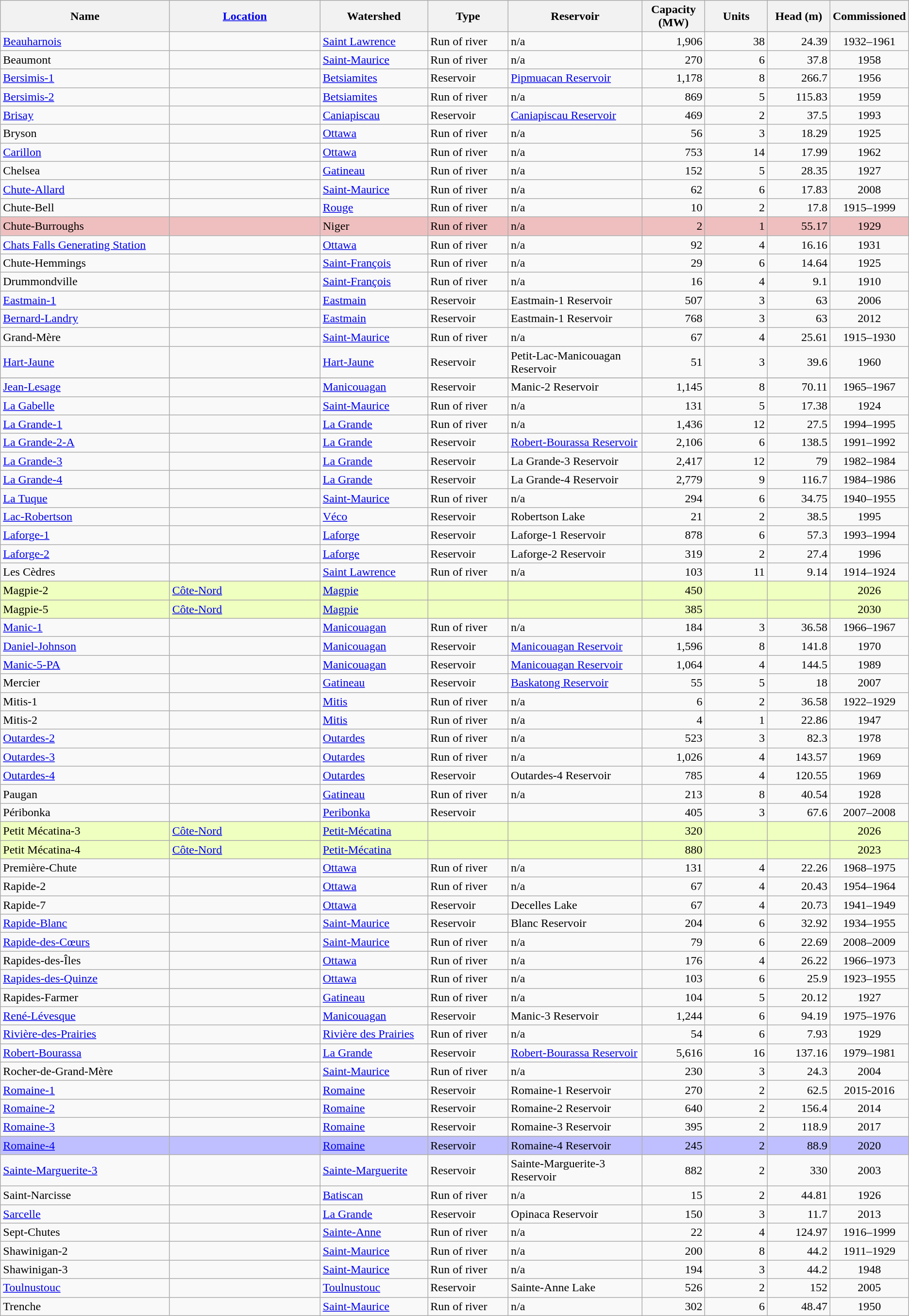<table class="wikitable sortable">
<tr>
<th width="19%">Name</th>
<th width="17%"><a href='#'>Location</a></th>
<th width="12%">Watershed</th>
<th width="9%">Type</th>
<th width="15%">Reservoir</th>
<th width="7%">Capacity (MW)</th>
<th width="7%">Units</th>
<th width="7%">Head (m)</th>
<th width="7%">Commissioned</th>
</tr>
<tr id="B">
<td><a href='#'>Beauharnois</a></td>
<td></td>
<td><a href='#'>Saint Lawrence</a></td>
<td>Run of river</td>
<td>n/a</td>
<td align="right">1,906</td>
<td align="right">38</td>
<td align="right">24.39</td>
<td align="center">1932–1961</td>
</tr>
<tr>
<td>Beaumont</td>
<td></td>
<td><a href='#'>Saint-Maurice</a></td>
<td>Run of river</td>
<td>n/a</td>
<td align="right">270</td>
<td align="right">6</td>
<td align="right">37.8</td>
<td align="center">1958</td>
</tr>
<tr>
<td><a href='#'>Bersimis-1</a></td>
<td></td>
<td><a href='#'>Betsiamites</a></td>
<td>Reservoir</td>
<td><a href='#'>Pipmuacan Reservoir</a></td>
<td align="right">1,178</td>
<td align="right">8</td>
<td align="right">266.7</td>
<td align="center">1956</td>
</tr>
<tr>
<td><a href='#'>Bersimis-2</a></td>
<td></td>
<td><a href='#'>Betsiamites</a></td>
<td>Run of river</td>
<td>n/a</td>
<td align="right">869</td>
<td align="right">5</td>
<td align="right">115.83</td>
<td align="center">1959</td>
</tr>
<tr>
<td><a href='#'>Brisay</a></td>
<td></td>
<td><a href='#'>Caniapiscau</a></td>
<td>Reservoir</td>
<td><a href='#'>Caniapiscau Reservoir</a></td>
<td align="right">469</td>
<td align="right">2</td>
<td align="right">37.5</td>
<td align="center">1993</td>
</tr>
<tr>
<td>Bryson</td>
<td></td>
<td><a href='#'>Ottawa</a></td>
<td>Run of river</td>
<td>n/a</td>
<td align="right">56</td>
<td align="right">3</td>
<td align="right">18.29</td>
<td align="center">1925</td>
</tr>
<tr id="C">
<td><a href='#'>Carillon</a></td>
<td></td>
<td><a href='#'>Ottawa</a></td>
<td>Run of river</td>
<td>n/a</td>
<td align="right">753</td>
<td align="right">14</td>
<td align="right">17.99</td>
<td align="center">1962</td>
</tr>
<tr>
<td>Chelsea</td>
<td></td>
<td><a href='#'>Gatineau</a></td>
<td>Run of river</td>
<td>n/a</td>
<td align="right">152</td>
<td align="right">5</td>
<td align="right">28.35</td>
<td align="center">1927</td>
</tr>
<tr>
<td><a href='#'>Chute-Allard</a></td>
<td></td>
<td><a href='#'>Saint-Maurice</a></td>
<td>Run of river</td>
<td>n/a</td>
<td align="right">62</td>
<td align="right">6</td>
<td align="right">17.83</td>
<td align="center">2008</td>
</tr>
<tr>
<td>Chute-Bell</td>
<td></td>
<td><a href='#'>Rouge</a></td>
<td>Run of river</td>
<td>n/a</td>
<td align="right">10</td>
<td align="right">2</td>
<td align="right">17.8</td>
<td align="center">1915–1999</td>
</tr>
<tr bgcolor="#EfBFBF">
<td>Chute-Burroughs</td>
<td></td>
<td>Niger</td>
<td>Run of river</td>
<td>n/a</td>
<td align="right">2</td>
<td align="right">1</td>
<td align="right">55.17</td>
<td align="center">1929</td>
</tr>
<tr>
<td><a href='#'>Chats Falls Generating Station</a></td>
<td></td>
<td><a href='#'>Ottawa</a></td>
<td>Run of river</td>
<td>n/a</td>
<td align="right">92</td>
<td align="right">4</td>
<td align="right">16.16</td>
<td align="center">1931</td>
</tr>
<tr>
<td>Chute-Hemmings</td>
<td></td>
<td><a href='#'>Saint-François</a></td>
<td>Run of river</td>
<td>n/a</td>
<td align="right">29</td>
<td align="right">6</td>
<td align="right">14.64</td>
<td align="center">1925</td>
</tr>
<tr id="D">
<td>Drummondville</td>
<td></td>
<td><a href='#'>Saint-François</a></td>
<td>Run of river</td>
<td>n/a</td>
<td align="right">16</td>
<td align="right">4</td>
<td align="right">9.1</td>
<td align="center">1910</td>
</tr>
<tr id="E">
<td><a href='#'>Eastmain-1</a></td>
<td></td>
<td><a href='#'>Eastmain</a></td>
<td>Reservoir</td>
<td>Eastmain-1 Reservoir</td>
<td align="right">507</td>
<td align="right">3</td>
<td align="right">63</td>
<td align="center">2006</td>
</tr>
<tr>
<td><a href='#'>Bernard-Landry</a></td>
<td></td>
<td><a href='#'>Eastmain</a></td>
<td>Reservoir</td>
<td>Eastmain-1 Reservoir</td>
<td align="right">768</td>
<td align="right">3</td>
<td align="right">63</td>
<td align="center">2012</td>
</tr>
<tr id="G">
<td>Grand-Mère</td>
<td></td>
<td><a href='#'>Saint-Maurice</a></td>
<td>Run of river</td>
<td>n/a</td>
<td align="right">67</td>
<td align="right">4</td>
<td align="right">25.61</td>
<td align="center">1915–1930</td>
</tr>
<tr id="H">
<td><a href='#'>Hart-Jaune</a></td>
<td></td>
<td><a href='#'>Hart-Jaune</a></td>
<td>Reservoir</td>
<td>Petit-Lac-Manicouagan Reservoir</td>
<td align="right">51</td>
<td align="right">3</td>
<td align="right">39.6</td>
<td align="center">1960</td>
</tr>
<tr>
</tr>
<tr id="J">
<td><a href='#'>Jean-Lesage</a></td>
<td></td>
<td><a href='#'>Manicouagan</a></td>
<td>Reservoir</td>
<td>Manic-2 Reservoir</td>
<td align="right">1,145</td>
<td align="right">8</td>
<td align="right">70.11</td>
<td align="center">1965–1967</td>
</tr>
<tr id="L">
<td><a href='#'>La Gabelle</a></td>
<td></td>
<td><a href='#'>Saint-Maurice</a></td>
<td>Run of river</td>
<td>n/a</td>
<td align="right">131</td>
<td align="right">5</td>
<td align="right">17.38</td>
<td align="center">1924</td>
</tr>
<tr>
<td><a href='#'>La Grande-1</a></td>
<td></td>
<td><a href='#'>La Grande</a></td>
<td>Run of river</td>
<td>n/a</td>
<td align="right">1,436</td>
<td align="right">12</td>
<td align="right">27.5</td>
<td align="center">1994–1995</td>
</tr>
<tr>
<td><a href='#'>La Grande-2-A</a></td>
<td></td>
<td><a href='#'>La Grande</a></td>
<td>Reservoir</td>
<td><a href='#'>Robert-Bourassa Reservoir</a></td>
<td align="right">2,106</td>
<td align="right">6</td>
<td align="right">138.5</td>
<td align="center">1991–1992</td>
</tr>
<tr>
<td><a href='#'>La Grande-3</a></td>
<td></td>
<td><a href='#'>La Grande</a></td>
<td>Reservoir</td>
<td>La Grande-3 Reservoir</td>
<td align="right">2,417</td>
<td align="right">12</td>
<td align="right">79</td>
<td align="center">1982–1984</td>
</tr>
<tr>
<td><a href='#'>La Grande-4</a></td>
<td></td>
<td><a href='#'>La Grande</a></td>
<td>Reservoir</td>
<td>La Grande-4 Reservoir</td>
<td align="right">2,779</td>
<td align="right">9</td>
<td align="right">116.7</td>
<td align="center">1984–1986</td>
</tr>
<tr>
<td><a href='#'>La Tuque</a></td>
<td></td>
<td><a href='#'>Saint-Maurice</a></td>
<td>Run of river</td>
<td>n/a</td>
<td align="right">294</td>
<td align="right">6</td>
<td align="right">34.75</td>
<td align="center">1940–1955</td>
</tr>
<tr>
<td><a href='#'>Lac-Robertson</a></td>
<td></td>
<td><a href='#'>Véco</a></td>
<td>Reservoir</td>
<td>Robertson Lake</td>
<td align="right">21</td>
<td align="right">2</td>
<td align="right">38.5</td>
<td align="center">1995</td>
</tr>
<tr>
<td><a href='#'>Laforge-1</a></td>
<td></td>
<td><a href='#'>Laforge</a></td>
<td>Reservoir</td>
<td>Laforge-1 Reservoir</td>
<td align="right">878</td>
<td align="right">6</td>
<td align="right">57.3</td>
<td align="center">1993–1994</td>
</tr>
<tr>
<td><a href='#'>Laforge-2</a></td>
<td></td>
<td><a href='#'>Laforge</a></td>
<td>Reservoir</td>
<td>Laforge-2 Reservoir</td>
<td align="right">319</td>
<td align="right">2</td>
<td align="right">27.4</td>
<td align="center">1996</td>
</tr>
<tr>
<td>Les Cèdres</td>
<td></td>
<td><a href='#'>Saint Lawrence</a></td>
<td>Run of river</td>
<td>n/a</td>
<td align="right">103</td>
<td align="right">11</td>
<td align="right">9.14</td>
<td align="center">1914–1924</td>
</tr>
<tr id="M" bgcolor="#EFFFBF">
<td>Magpie-2</td>
<td><a href='#'>Côte-Nord</a></td>
<td><a href='#'>Magpie</a></td>
<td></td>
<td></td>
<td align="right">450</td>
<td align="right"></td>
<td align="right"></td>
<td align="center">2026</td>
</tr>
<tr bgcolor="#EFFFBF">
<td>Magpie-5</td>
<td><a href='#'>Côte-Nord</a></td>
<td><a href='#'>Magpie</a></td>
<td></td>
<td></td>
<td align="right">385</td>
<td align="right"></td>
<td align="right"></td>
<td align="center">2030</td>
</tr>
<tr>
<td><a href='#'>Manic-1</a></td>
<td></td>
<td><a href='#'>Manicouagan</a></td>
<td>Run of river</td>
<td>n/a</td>
<td align="right">184</td>
<td align="right">3</td>
<td align="right">36.58</td>
<td align="center">1966–1967</td>
</tr>
<tr>
<td><a href='#'>Daniel-Johnson</a></td>
<td></td>
<td><a href='#'>Manicouagan</a></td>
<td>Reservoir</td>
<td><a href='#'>Manicouagan Reservoir</a></td>
<td align="right">1,596</td>
<td align="right">8</td>
<td align="right">141.8</td>
<td align="center">1970</td>
</tr>
<tr>
<td><a href='#'>Manic-5-PA</a></td>
<td></td>
<td><a href='#'>Manicouagan</a></td>
<td>Reservoir</td>
<td><a href='#'>Manicouagan Reservoir</a></td>
<td align="right">1,064</td>
<td align="right">4</td>
<td align="right">144.5</td>
<td align="center">1989</td>
</tr>
<tr>
<td>Mercier</td>
<td></td>
<td><a href='#'>Gatineau</a></td>
<td>Reservoir</td>
<td><a href='#'>Baskatong Reservoir</a></td>
<td align="right">55</td>
<td align="right">5</td>
<td align="right">18</td>
<td align="center">2007</td>
</tr>
<tr>
<td>Mitis-1</td>
<td></td>
<td><a href='#'>Mitis</a></td>
<td>Run of river</td>
<td>n/a</td>
<td align="right">6</td>
<td align="right">2</td>
<td align="right">36.58</td>
<td align="center">1922–1929</td>
</tr>
<tr>
<td>Mitis-2</td>
<td></td>
<td><a href='#'>Mitis</a></td>
<td>Run of river</td>
<td>n/a</td>
<td align="right">4</td>
<td align="right">1</td>
<td align="right">22.86</td>
<td align="center">1947</td>
</tr>
<tr id="O">
<td><a href='#'>Outardes-2</a></td>
<td></td>
<td><a href='#'>Outardes</a></td>
<td>Run of river</td>
<td>n/a</td>
<td align="right">523</td>
<td align="right">3</td>
<td align="right">82.3</td>
<td align="center">1978</td>
</tr>
<tr>
<td><a href='#'>Outardes-3</a></td>
<td></td>
<td><a href='#'>Outardes</a></td>
<td>Run of river</td>
<td>n/a</td>
<td align="right">1,026</td>
<td align="right">4</td>
<td align="right">143.57</td>
<td align="center">1969</td>
</tr>
<tr>
<td><a href='#'>Outardes-4</a></td>
<td></td>
<td><a href='#'>Outardes</a></td>
<td>Reservoir</td>
<td>Outardes-4 Reservoir</td>
<td align="right">785</td>
<td align="right">4</td>
<td align="right">120.55</td>
<td align="center">1969</td>
</tr>
<tr id="P">
<td>Paugan</td>
<td></td>
<td><a href='#'>Gatineau</a></td>
<td>Run of river</td>
<td>n/a</td>
<td align="right">213</td>
<td align="right">8</td>
<td align="right">40.54</td>
<td align="center">1928</td>
</tr>
<tr>
<td>Péribonka</td>
<td></td>
<td><a href='#'>Peribonka</a></td>
<td>Reservoir</td>
<td></td>
<td align="right">405</td>
<td align="right">3</td>
<td align="right">67.6</td>
<td align="center">2007–2008</td>
</tr>
<tr bgcolor="#EFFFBF">
<td>Petit Mécatina-3</td>
<td><a href='#'>Côte-Nord</a></td>
<td><a href='#'>Petit-Mécatina</a></td>
<td></td>
<td></td>
<td align="right">320</td>
<td align="right"></td>
<td align="right"></td>
<td align="center">2026</td>
</tr>
<tr bgcolor="#EFFFBF">
<td>Petit Mécatina-4</td>
<td><a href='#'>Côte-Nord</a></td>
<td><a href='#'>Petit-Mécatina</a></td>
<td></td>
<td></td>
<td align="right">880</td>
<td align="right"></td>
<td align="right"></td>
<td align="center">2023</td>
</tr>
<tr>
<td>Première-Chute</td>
<td></td>
<td><a href='#'>Ottawa</a></td>
<td>Run of river</td>
<td>n/a</td>
<td align="right">131</td>
<td align="right">4</td>
<td align="right">22.26</td>
<td align="center">1968–1975</td>
</tr>
<tr id="R">
<td>Rapide-2</td>
<td></td>
<td><a href='#'>Ottawa</a></td>
<td>Run of river</td>
<td>n/a</td>
<td align="right">67</td>
<td align="right">4</td>
<td align="right">20.43</td>
<td align="center">1954–1964</td>
</tr>
<tr>
<td>Rapide-7</td>
<td></td>
<td><a href='#'>Ottawa</a></td>
<td>Reservoir</td>
<td>Decelles Lake</td>
<td align="right">67</td>
<td align="right">4</td>
<td align="right">20.73</td>
<td align="center">1941–1949</td>
</tr>
<tr>
<td><a href='#'>Rapide-Blanc</a></td>
<td></td>
<td><a href='#'>Saint-Maurice</a></td>
<td>Reservoir</td>
<td>Blanc Reservoir</td>
<td align="right">204</td>
<td align="right">6</td>
<td align="right">32.92</td>
<td align="center">1934–1955</td>
</tr>
<tr>
<td><a href='#'>Rapide-des-Cœurs</a></td>
<td></td>
<td><a href='#'>Saint-Maurice</a></td>
<td>Run of river</td>
<td>n/a</td>
<td align="right">79</td>
<td align="right">6</td>
<td align="right">22.69</td>
<td align="center">2008–2009</td>
</tr>
<tr>
<td>Rapides-des-Îles</td>
<td></td>
<td><a href='#'>Ottawa</a></td>
<td>Run of river</td>
<td>n/a</td>
<td align="right">176</td>
<td align="right">4</td>
<td align="right">26.22</td>
<td align="center">1966–1973</td>
</tr>
<tr>
<td><a href='#'>Rapides-des-Quinze</a></td>
<td></td>
<td><a href='#'>Ottawa</a></td>
<td>Run of river</td>
<td>n/a</td>
<td align="right">103</td>
<td align="right">6</td>
<td align="right">25.9</td>
<td align="center">1923–1955</td>
</tr>
<tr>
<td>Rapides-Farmer</td>
<td></td>
<td><a href='#'>Gatineau</a></td>
<td>Run of river</td>
<td>n/a</td>
<td align="right">104</td>
<td align="right">5</td>
<td align="right">20.12</td>
<td align="center">1927</td>
</tr>
<tr>
<td><a href='#'>René-Lévesque</a></td>
<td></td>
<td><a href='#'>Manicouagan</a></td>
<td>Reservoir</td>
<td>Manic-3 Reservoir</td>
<td align="right">1,244</td>
<td align="right">6</td>
<td align="right">94.19</td>
<td align="center">1975–1976</td>
</tr>
<tr>
<td><a href='#'>Rivière-des-Prairies</a></td>
<td></td>
<td><a href='#'>Rivière des Prairies</a></td>
<td>Run of river</td>
<td>n/a</td>
<td align="right">54</td>
<td align="right">6</td>
<td align="right">7.93</td>
<td align="center">1929</td>
</tr>
<tr>
<td><a href='#'>Robert-Bourassa</a></td>
<td></td>
<td><a href='#'>La Grande</a></td>
<td>Reservoir</td>
<td><a href='#'>Robert-Bourassa Reservoir</a></td>
<td align="right">5,616</td>
<td align="right">16</td>
<td align="right">137.16</td>
<td align="center">1979–1981</td>
</tr>
<tr>
<td>Rocher-de-Grand-Mère</td>
<td></td>
<td><a href='#'>Saint-Maurice</a></td>
<td>Run of river</td>
<td>n/a</td>
<td align="right">230</td>
<td align="right">3</td>
<td align="right">24.3</td>
<td align="center">2004</td>
</tr>
<tr>
<td><a href='#'>Romaine-1</a></td>
<td></td>
<td><a href='#'>Romaine</a></td>
<td>Reservoir</td>
<td>Romaine-1 Reservoir</td>
<td align="right">270</td>
<td align="right">2</td>
<td align="right">62.5</td>
<td align="center">2015-2016</td>
</tr>
<tr>
<td><a href='#'>Romaine-2</a></td>
<td></td>
<td><a href='#'>Romaine</a></td>
<td>Reservoir</td>
<td>Romaine-2 Reservoir</td>
<td align="right">640</td>
<td align="right">2</td>
<td align="right">156.4</td>
<td align="center">2014</td>
</tr>
<tr>
<td><a href='#'>Romaine-3</a></td>
<td></td>
<td><a href='#'>Romaine</a></td>
<td>Reservoir</td>
<td>Romaine-3 Reservoir</td>
<td align="right">395</td>
<td align="right">2</td>
<td align="right">118.9</td>
<td align="center">2017</td>
</tr>
<tr bgcolor="#BFBFFF">
<td><a href='#'>Romaine-4</a></td>
<td></td>
<td><a href='#'>Romaine</a></td>
<td>Reservoir</td>
<td>Romaine-4 Reservoir</td>
<td align="right">245</td>
<td align="right">2</td>
<td align="right">88.9</td>
<td align="center">2020</td>
</tr>
<tr id="S">
<td><a href='#'>Sainte-Marguerite-3</a></td>
<td></td>
<td><a href='#'>Sainte-Marguerite</a></td>
<td>Reservoir</td>
<td>Sainte-Marguerite-3 Reservoir</td>
<td align="right">882</td>
<td align="right">2</td>
<td align="right">330</td>
<td align="center">2003</td>
</tr>
<tr>
<td>Saint-Narcisse</td>
<td></td>
<td><a href='#'>Batiscan</a></td>
<td>Run of river</td>
<td>n/a</td>
<td align="right">15</td>
<td align="right">2</td>
<td align="right">44.81</td>
<td align="center">1926</td>
</tr>
<tr>
<td><a href='#'>Sarcelle</a></td>
<td></td>
<td><a href='#'>La Grande</a></td>
<td>Reservoir</td>
<td>Opinaca Reservoir</td>
<td align="right">150</td>
<td align="right">3</td>
<td align="right">11.7</td>
<td align="center">2013</td>
</tr>
<tr>
<td>Sept-Chutes</td>
<td></td>
<td><a href='#'>Sainte-Anne</a></td>
<td>Run of river</td>
<td>n/a</td>
<td align="right">22</td>
<td align="right">4</td>
<td align="right">124.97</td>
<td align="center">1916–1999</td>
</tr>
<tr>
<td>Shawinigan-2</td>
<td></td>
<td><a href='#'>Saint-Maurice</a></td>
<td>Run of river</td>
<td>n/a</td>
<td align="right">200</td>
<td align="right">8</td>
<td align="right">44.2</td>
<td align="center">1911–1929</td>
</tr>
<tr>
<td>Shawinigan-3</td>
<td></td>
<td><a href='#'>Saint-Maurice</a></td>
<td>Run of river</td>
<td>n/a</td>
<td align="right">194</td>
<td align="right">3</td>
<td align="right">44.2</td>
<td align="center">1948</td>
</tr>
<tr id="T">
<td><a href='#'>Toulnustouc</a></td>
<td></td>
<td><a href='#'>Toulnustouc</a></td>
<td>Reservoir</td>
<td>Sainte-Anne Lake</td>
<td align="right">526</td>
<td align="right">2</td>
<td align="right">152</td>
<td align="center">2005</td>
</tr>
<tr>
<td>Trenche</td>
<td></td>
<td><a href='#'>Saint-Maurice</a></td>
<td>Run of river</td>
<td>n/a</td>
<td align="right">302</td>
<td align="right">6</td>
<td align="right">48.47</td>
<td align="center">1950</td>
</tr>
</table>
